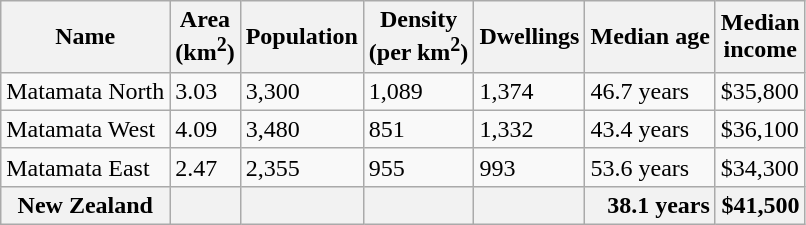<table class="wikitable defaultright col1left">
<tr>
<th>Name</th>
<th>Area<br>(km<sup>2</sup>)</th>
<th>Population</th>
<th>Density<br>(per km<sup>2</sup>)</th>
<th>Dwellings</th>
<th>Median age</th>
<th>Median<br>income</th>
</tr>
<tr>
<td>Matamata North</td>
<td>3.03</td>
<td>3,300</td>
<td>1,089</td>
<td>1,374</td>
<td>46.7 years</td>
<td>$35,800</td>
</tr>
<tr>
<td>Matamata West</td>
<td>4.09</td>
<td>3,480</td>
<td>851</td>
<td>1,332</td>
<td>43.4 years</td>
<td>$36,100</td>
</tr>
<tr>
<td>Matamata East</td>
<td>2.47</td>
<td>2,355</td>
<td>955</td>
<td>993</td>
<td>53.6 years</td>
<td>$34,300</td>
</tr>
<tr>
<th>New Zealand</th>
<th></th>
<th></th>
<th></th>
<th></th>
<th style="text-align:right;">38.1 years</th>
<th style="text-align:right;">$41,500</th>
</tr>
</table>
